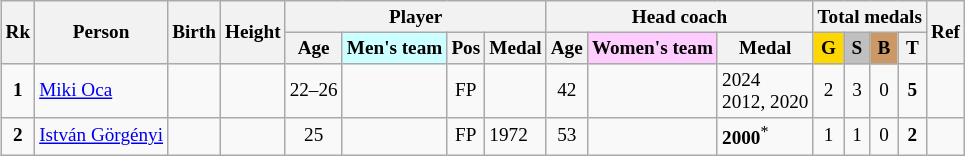<table class="wikitable sortable" style="text-align: center; font-size: 80%; margin-left: 1em;">
<tr>
<th rowspan="2">Rk</th>
<th rowspan="2">Person</th>
<th rowspan="2">Birth</th>
<th rowspan="2">Height</th>
<th colspan="4">Player</th>
<th colspan="3">Head coach</th>
<th colspan="4">Total medals</th>
<th rowspan="2" class="unsortable">Ref</th>
</tr>
<tr>
<th>Age</th>
<th style="background-color: #ccffff;">Men's team</th>
<th>Pos</th>
<th>Medal</th>
<th>Age</th>
<th style="background-color: #ffccff;">Women's team</th>
<th>Medal</th>
<th style="background-color: gold;">G</th>
<th style="background-color: silver;">S</th>
<th style="background-color: #cc9966;">B</th>
<th>T</th>
</tr>
<tr>
<td><strong>1</strong></td>
<td style="text-align: left;" data-sort-value="Oca, Miki"><a href='#'>Miki Oca</a></td>
<td></td>
<td></td>
<td>22–26</td>
<td style="text-align: left;"></td>
<td>FP</td>
<td style="text-align: left;"></td>
<td>42</td>
<td style="text-align: left;"></td>
<td style="text-align: left;">2024 <br>2012, 2020 </td>
<td>2</td>
<td>3</td>
<td>0</td>
<td><strong>5</strong></td>
<td></td>
</tr>
<tr>
<td><strong>2</strong></td>
<td style="text-align: left;" data-sort-value="Görgényi, István"><a href='#'>István Görgényi</a></td>
<td></td>
<td></td>
<td>25</td>
<td style="text-align: left;"></td>
<td>FP</td>
<td style="text-align: left;">1972 </td>
<td>53</td>
<td style="text-align: left;"></td>
<td style="text-align: left;"><strong>2000</strong><sup>*</sup> </td>
<td>1</td>
<td>1</td>
<td>0</td>
<td><strong>2</strong></td>
<td><br></td>
</tr>
</table>
